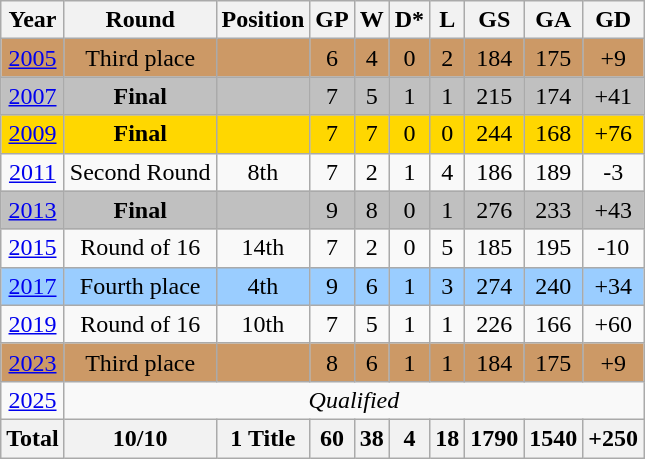<table class="wikitable" style="text-align: center;">
<tr>
<th>Year</th>
<th>Round</th>
<th>Position</th>
<th>GP</th>
<th>W</th>
<th>D*</th>
<th>L</th>
<th>GS</th>
<th>GA</th>
<th>GD</th>
</tr>
<tr style="background:#c96;">
<td> <a href='#'>2005</a></td>
<td>Third place</td>
<td></td>
<td>6</td>
<td>4</td>
<td>0</td>
<td>2</td>
<td>184</td>
<td>175</td>
<td>+9</td>
</tr>
<tr bgcolor=silver>
<td> <a href='#'>2007</a></td>
<td><strong>Final</strong></td>
<td></td>
<td>7</td>
<td>5</td>
<td>1</td>
<td>1</td>
<td>215</td>
<td>174</td>
<td>+41</td>
</tr>
<tr bgcolor=gold>
<td> <a href='#'>2009</a></td>
<td><strong>Final</strong></td>
<td></td>
<td>7</td>
<td>7</td>
<td>0</td>
<td>0</td>
<td>244</td>
<td>168</td>
<td>+76</td>
</tr>
<tr>
<td> <a href='#'>2011</a></td>
<td>Second Round</td>
<td>8th</td>
<td>7</td>
<td>2</td>
<td>1</td>
<td>4</td>
<td>186</td>
<td>189</td>
<td>-3</td>
</tr>
<tr bgcolor=silver>
<td> <a href='#'>2013</a></td>
<td><strong>Final</strong></td>
<td></td>
<td>9</td>
<td>8</td>
<td>0</td>
<td>1</td>
<td>276</td>
<td>233</td>
<td>+43</td>
</tr>
<tr>
<td> <a href='#'>2015</a></td>
<td>Round of 16</td>
<td>14th</td>
<td>7</td>
<td>2</td>
<td>0</td>
<td>5</td>
<td>185</td>
<td>195</td>
<td>-10</td>
</tr>
<tr style="background:#9acdff;">
<td> <a href='#'>2017</a></td>
<td>Fourth place</td>
<td>4th</td>
<td>9</td>
<td>6</td>
<td>1</td>
<td>3</td>
<td>274</td>
<td>240</td>
<td>+34</td>
</tr>
<tr>
<td> <a href='#'>2019</a></td>
<td>Round of 16</td>
<td>10th</td>
<td>7</td>
<td>5</td>
<td>1</td>
<td>1</td>
<td>226</td>
<td>166</td>
<td>+60</td>
</tr>
<tr style="background:#c96;">
<td> <a href='#'>2023</a></td>
<td>Third place</td>
<td></td>
<td>8</td>
<td>6</td>
<td>1</td>
<td>1</td>
<td>184</td>
<td>175</td>
<td>+9</td>
</tr>
<tr bgcolor=>
<td> <a href='#'>2025</a></td>
<td colspan=9><em>Qualified</em></td>
</tr>
<tr>
<th>Total</th>
<th>10/10</th>
<th>1 Title</th>
<th>60</th>
<th>38</th>
<th>4</th>
<th>18</th>
<th>1790</th>
<th>1540</th>
<th>+250</th>
</tr>
</table>
